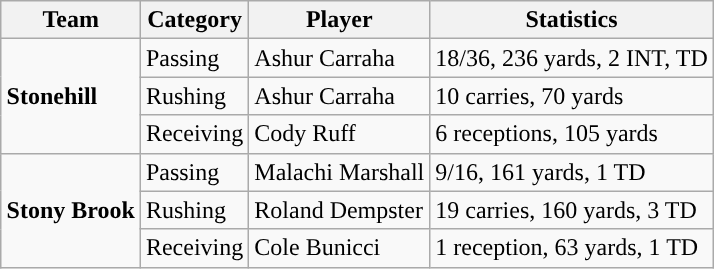<table class="wikitable" style="float: right;">
<tr>
<th>Team</th>
<th>Category</th>
<th>Player</th>
<th>Statistics</th>
</tr>
<tr>
<td rowspan=3><strong>Stonehill</strong></td>
<td>Passing</td>
<td>Ashur Carraha</td>
<td>18/36, 236 yards, 2 INT, TD</td>
</tr>
<tr>
<td>Rushing</td>
<td>Ashur Carraha</td>
<td>10 carries, 70 yards</td>
</tr>
<tr>
<td>Receiving</td>
<td>Cody Ruff</td>
<td>6 receptions, 105 yards</td>
</tr>
<tr>
<td rowspan=3><strong>Stony Brook</strong></td>
<td>Passing</td>
<td>Malachi Marshall</td>
<td>9/16, 161 yards, 1 TD</td>
</tr>
<tr>
<td>Rushing</td>
<td>Roland Dempster</td>
<td>19 carries, 160 yards, 3 TD</td>
</tr>
<tr>
<td>Receiving</td>
<td>Cole Bunicci</td>
<td>1 reception, 63 yards, 1 TD</td>
</tr>
</table>
